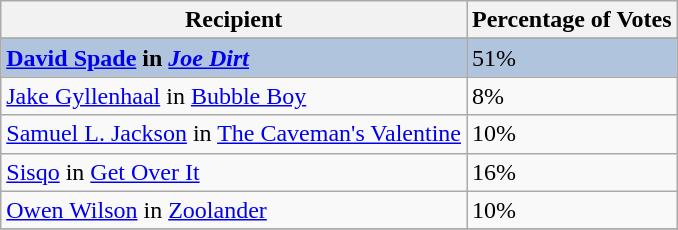<table class="wikitable sortable plainrowheaders" align="centre">
<tr>
<th>Recipient</th>
<th>Percentage of Votes</th>
</tr>
<tr>
</tr>
<tr style="background:#B0C4DE;">
<td><strong><a href='#'>David Spade</a> in <em><a href='#'>Joe Dirt</a><strong><em></td>
<td></strong>51%<strong></td>
</tr>
<tr>
<td><a href='#'>Jake Gyllenhaal</a> in </em><a href='#'>Bubble Boy</a><em></td>
<td>8%</td>
</tr>
<tr>
<td><a href='#'>Samuel L. Jackson</a> in </em><a href='#'>The Caveman's Valentine</a><em></td>
<td>10%</td>
</tr>
<tr>
<td><a href='#'>Sisqo</a> in </em><a href='#'>Get Over It</a><em></td>
<td>16%</td>
</tr>
<tr>
<td><a href='#'>Owen Wilson</a> in </em><a href='#'>Zoolander</a><em></td>
<td>10%</td>
</tr>
<tr>
</tr>
</table>
